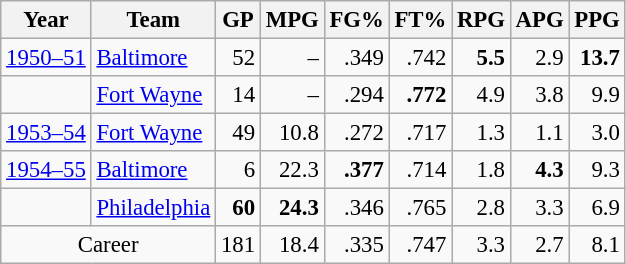<table class="wikitable sortable" style="font-size:95%; text-align:right;">
<tr>
<th>Year</th>
<th>Team</th>
<th>GP</th>
<th>MPG</th>
<th>FG%</th>
<th>FT%</th>
<th>RPG</th>
<th>APG</th>
<th>PPG</th>
</tr>
<tr>
<td style="text-align:left;"><a href='#'>1950–51</a></td>
<td style="text-align:left;"><a href='#'>Baltimore</a></td>
<td>52</td>
<td>–</td>
<td>.349</td>
<td>.742</td>
<td><strong>5.5</strong></td>
<td>2.9</td>
<td><strong>13.7</strong></td>
</tr>
<tr>
<td style="text-align:left;"></td>
<td style="text-align:left;"><a href='#'>Fort Wayne</a></td>
<td>14</td>
<td>–</td>
<td>.294</td>
<td><strong>.772</strong></td>
<td>4.9</td>
<td>3.8</td>
<td>9.9</td>
</tr>
<tr>
<td style="text-align:left;"><a href='#'>1953–54</a></td>
<td style="text-align:left;"><a href='#'>Fort Wayne</a></td>
<td>49</td>
<td>10.8</td>
<td>.272</td>
<td>.717</td>
<td>1.3</td>
<td>1.1</td>
<td>3.0</td>
</tr>
<tr>
<td style="text-align:left;"><a href='#'>1954–55</a></td>
<td style="text-align:left;"><a href='#'>Baltimore</a></td>
<td>6</td>
<td>22.3</td>
<td><strong>.377</strong></td>
<td>.714</td>
<td>1.8</td>
<td><strong>4.3</strong></td>
<td>9.3</td>
</tr>
<tr>
<td style="text-align:left;"></td>
<td style="text-align:left;"><a href='#'>Philadelphia</a></td>
<td><strong>60</strong></td>
<td><strong>24.3</strong></td>
<td>.346</td>
<td>.765</td>
<td>2.8</td>
<td>3.3</td>
<td>6.9</td>
</tr>
<tr>
<td colspan="2" style="text-align:center;">Career</td>
<td>181</td>
<td>18.4</td>
<td>.335</td>
<td>.747</td>
<td>3.3</td>
<td>2.7</td>
<td>8.1</td>
</tr>
</table>
